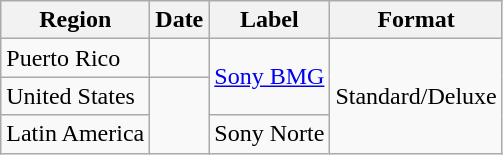<table class="wikitable">
<tr>
<th>Region</th>
<th>Date</th>
<th>Label</th>
<th>Format</th>
</tr>
<tr>
<td>Puerto Rico</td>
<td></td>
<td rowspan="2"><a href='#'>Sony BMG</a></td>
<td rowspan="3">Standard/Deluxe</td>
</tr>
<tr>
<td>United States</td>
<td rowspan="2"></td>
</tr>
<tr>
<td>Latin America</td>
<td>Sony Norte</td>
</tr>
</table>
